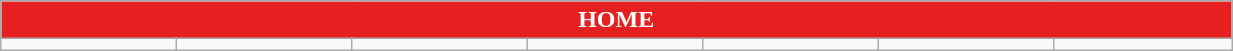<table class="wikitable collapsible collapsed" style="width:65%">
<tr>
<th colspan=10 ! style="color:white; background:#E62020">HOME</th>
</tr>
<tr>
<td></td>
<td></td>
<td></td>
<td></td>
<td></td>
<td></td>
<td></td>
</tr>
</table>
